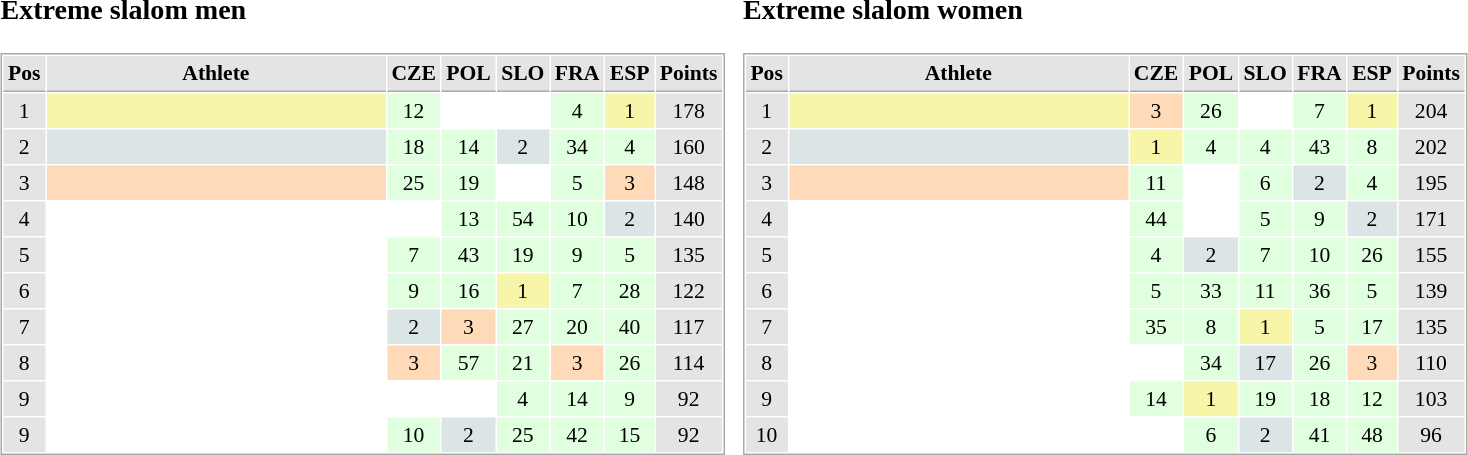<table border="0" cellspacing="10">
<tr>
<td><br><h3>Extreme slalom men</h3><table cellspacing="1" cellpadding="3" style="border:1px solid #AAAAAA;font-size:90%">
<tr bgcolor="#E4E4E4">
<th style="border-bottom:1px solid #AAAAAA" width=10>Pos</th>
<th style="border-bottom:1px solid #AAAAAA" width=220>Athlete</th>
<th style="border-bottom:1px solid #AAAAAA" width=20>CZE</th>
<th style="border-bottom:1px solid #AAAAAA" width=20>POL</th>
<th style="border-bottom:1px solid #AAAAAA" width=20>SLO</th>
<th style="border-bottom:1px solid #AAAAAA" width=20>FRA</th>
<th style="border-bottom:1px solid #AAAAAA" width=20>ESP</th>
<th style="border-bottom:1px solid #AAAAAA" width=20>Points</th>
</tr>
<tr align="center">
<td style="background:#E4E4E4;">1</td>
<td align="left" style="background:#F7F6A8;"></td>
<td style="background:#DFFFDF;">12</td>
<td></td>
<td></td>
<td style="background:#DFFFDF;">4</td>
<td style="background:#F7F6A8;">1</td>
<td style="background:#E4E4E4;">178</td>
</tr>
<tr align="center">
<td style="background:#E4E4E4;">2</td>
<td align="left" style="background:#DCE5E5;"></td>
<td style="background:#DFFFDF;">18</td>
<td style="background:#DFFFDF;">14</td>
<td style="background:#DCE5E5;">2</td>
<td style="background:#DFFFDF;">34</td>
<td style="background:#DFFFDF;">4</td>
<td style="background:#E4E4E4;">160</td>
</tr>
<tr align="center">
<td style="background:#E4E4E4;">3</td>
<td align="left" style="background:#FFDAB9;"></td>
<td style="background:#DFFFDF;">25</td>
<td style="background:#DFFFDF;">19</td>
<td></td>
<td style="background:#DFFFDF;">5</td>
<td style="background:#FFDAB9;">3</td>
<td style="background:#E4E4E4;">148</td>
</tr>
<tr align="center">
<td style="background:#E4E4E4;">4</td>
<td align="left"></td>
<td></td>
<td style="background:#DFFFDF;">13</td>
<td style="background:#DFFFDF;">54</td>
<td style="background:#DFFFDF;">10</td>
<td style="background:#DCE5E5;">2</td>
<td style="background:#E4E4E4;">140</td>
</tr>
<tr align="center">
<td style="background:#E4E4E4;">5</td>
<td align="left"></td>
<td style="background:#DFFFDF;">7</td>
<td style="background:#DFFFDF;">43</td>
<td style="background:#DFFFDF;">19</td>
<td style="background:#DFFFDF;">9</td>
<td style="background:#DFFFDF;">5</td>
<td style="background:#E4E4E4;">135</td>
</tr>
<tr align="center">
<td style="background:#E4E4E4;">6</td>
<td align="left"></td>
<td style="background:#DFFFDF;">9</td>
<td style="background:#DFFFDF;">16</td>
<td style="background:#F7F6A8;">1</td>
<td style="background:#DFFFDF;">7</td>
<td style="background:#DFFFDF;">28</td>
<td style="background:#E4E4E4;">122</td>
</tr>
<tr align="center">
<td style="background:#E4E4E4;">7</td>
<td align="left"></td>
<td style="background:#DCE5E5;">2</td>
<td style="background:#FFDAB9;">3</td>
<td style="background:#DFFFDF;">27</td>
<td style="background:#DFFFDF;">20</td>
<td style="background:#DFFFDF;">40</td>
<td style="background:#E4E4E4;">117</td>
</tr>
<tr align="center">
<td style="background:#E4E4E4;">8</td>
<td align="left"></td>
<td style="background:#FFDAB9;">3</td>
<td style="background:#DFFFDF;">57</td>
<td style="background:#DFFFDF;">21</td>
<td style="background:#FFDAB9;">3</td>
<td style="background:#DFFFDF;">26</td>
<td style="background:#E4E4E4;">114</td>
</tr>
<tr align="center">
<td style="background:#E4E4E4;">9</td>
<td align="left"></td>
<td></td>
<td></td>
<td style="background:#DFFFDF;">4</td>
<td style="background:#DFFFDF;">14</td>
<td style="background:#DFFFDF;">9</td>
<td style="background:#E4E4E4;">92</td>
</tr>
<tr align="center">
<td style="background:#E4E4E4;">9</td>
<td align="left"></td>
<td style="background:#DFFFDF;">10</td>
<td style="background:#DCE5E5;">2</td>
<td style="background:#DFFFDF;">25</td>
<td style="background:#DFFFDF;">42</td>
<td style="background:#DFFFDF;">15</td>
<td style="background:#E4E4E4;">92</td>
</tr>
</table>
</td>
<td><br><h3>Extreme slalom women</h3><table cellspacing="1" cellpadding="3" style="border:1px solid #AAAAAA;font-size:90%">
<tr bgcolor="#E4E4E4">
<th style="border-bottom:1px solid #AAAAAA" width=10>Pos</th>
<th style="border-bottom:1px solid #AAAAAA" width=220>Athlete</th>
<th style="border-bottom:1px solid #AAAAAA" width=20>CZE</th>
<th style="border-bottom:1px solid #AAAAAA" width=20>POL</th>
<th style="border-bottom:1px solid #AAAAAA" width=20>SLO</th>
<th style="border-bottom:1px solid #AAAAAA" width=20>FRA</th>
<th style="border-bottom:1px solid #AAAAAA" width=20>ESP</th>
<th style="border-bottom:1px solid #AAAAAA" width=20>Points</th>
</tr>
<tr align="center">
<td style="background:#E4E4E4;">1</td>
<td align="left" style="background:#F7F6A8;"></td>
<td style="background:#FFDAB9;">3</td>
<td style="background:#DFFFDF;">26</td>
<td></td>
<td style="background:#DFFFDF;">7</td>
<td style="background:#F7F6A8;">1</td>
<td style="background:#E4E4E4;">204</td>
</tr>
<tr align="center">
<td style="background:#E4E4E4;">2</td>
<td align="left" style="background:#DCE5E5;"></td>
<td style="background:#F7F6A8;">1</td>
<td style="background:#DFFFDF;">4</td>
<td style="background:#DFFFDF;">4</td>
<td style="background:#DFFFDF;">43</td>
<td style="background:#DFFFDF;">8</td>
<td style="background:#E4E4E4;">202</td>
</tr>
<tr align="center">
<td style="background:#E4E4E4;">3</td>
<td align="left" style="background:#FFDAB9;"></td>
<td style="background:#DFFFDF;">11</td>
<td></td>
<td style="background:#DFFFDF;">6</td>
<td style="background:#DCE5E5;">2</td>
<td style="background:#DFFFDF;">4</td>
<td style="background:#E4E4E4;">195</td>
</tr>
<tr align="center">
<td style="background:#E4E4E4;">4</td>
<td align="left"></td>
<td style="background:#DFFFDF;">44</td>
<td></td>
<td style="background:#DFFFDF;">5</td>
<td style="background:#DFFFDF;">9</td>
<td style="background:#DCE5E5;">2</td>
<td style="background:#E4E4E4;">171</td>
</tr>
<tr align="center">
<td style="background:#E4E4E4;">5</td>
<td align="left"></td>
<td style="background:#DFFFDF;">4</td>
<td style="background:#DCE5E5;">2</td>
<td style="background:#DFFFDF;">7</td>
<td style="background:#DFFFDF;">10</td>
<td style="background:#DFFFDF;">26</td>
<td style="background:#E4E4E4;">155</td>
</tr>
<tr align="center">
<td style="background:#E4E4E4;">6</td>
<td align="left"></td>
<td style="background:#DFFFDF;">5</td>
<td style="background:#DFFFDF;">33</td>
<td style="background:#DFFFDF;">11</td>
<td style="background:#DFFFDF;">36</td>
<td style="background:#DFFFDF;">5</td>
<td style="background:#E4E4E4;">139</td>
</tr>
<tr align="center">
<td style="background:#E4E4E4;">7</td>
<td align="left"></td>
<td style="background:#DFFFDF;">35</td>
<td style="background:#DFFFDF;">8</td>
<td style="background:#F7F6A8;">1</td>
<td style="background:#DFFFDF;">5</td>
<td style="background:#DFFFDF;">17</td>
<td style="background:#E4E4E4;">135</td>
</tr>
<tr align="center">
<td style="background:#E4E4E4;">8</td>
<td align="left"></td>
<td></td>
<td style="background:#DFFFDF;">34</td>
<td style="background:#DCE5E5;">17</td>
<td style="background:#DFFFDF;">26</td>
<td style="background:#FFDAB9;">3</td>
<td style="background:#E4E4E4;">110</td>
</tr>
<tr align="center">
<td style="background:#E4E4E4;">9</td>
<td align="left"></td>
<td style="background:#DFFFDF;">14</td>
<td style="background:#F7F6A8;">1</td>
<td style="background:#DFFFDF;">19</td>
<td style="background:#DFFFDF;">18</td>
<td style="background:#DFFFDF;">12</td>
<td style="background:#E4E4E4;">103</td>
</tr>
<tr align="center">
<td style="background:#E4E4E4;">10</td>
<td align="left"></td>
<td></td>
<td style="background:#DFFFDF;">6</td>
<td style="background:#DCE5E5;">2</td>
<td style="background:#DFFFDF;">41</td>
<td style="background:#DFFFDF;">48</td>
<td style="background:#E4E4E4;">96</td>
</tr>
</table>
</td>
</tr>
</table>
